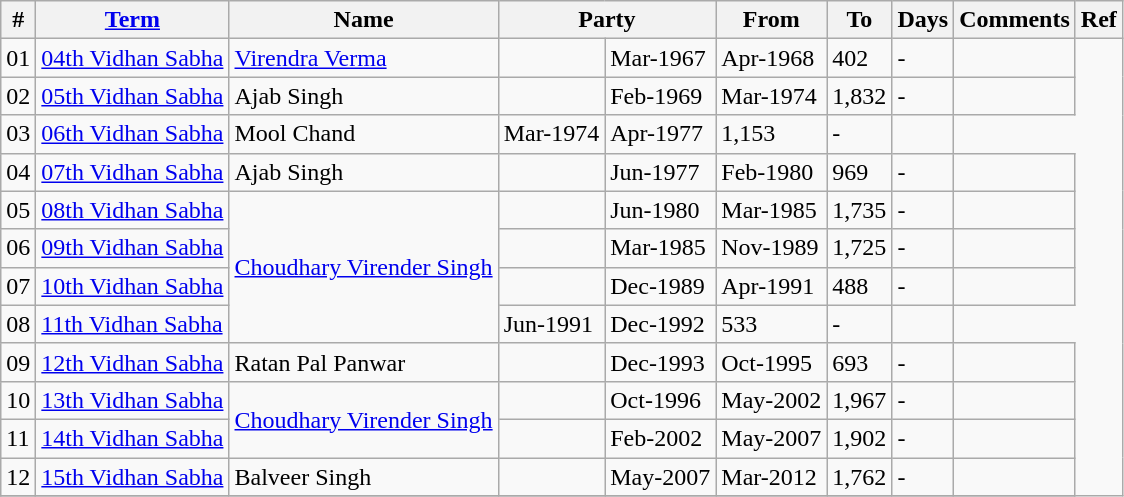<table class="wikitable sortable">
<tr>
<th>#</th>
<th><a href='#'>Term</a></th>
<th>Name</th>
<th colspan=2>Party</th>
<th>From</th>
<th>To</th>
<th>Days</th>
<th>Comments</th>
<th>Ref</th>
</tr>
<tr>
<td>01</td>
<td><a href='#'>04th Vidhan Sabha</a></td>
<td><a href='#'>Virendra Verma</a></td>
<td></td>
<td>Mar-1967</td>
<td>Apr-1968</td>
<td>402</td>
<td>-</td>
<td></td>
</tr>
<tr>
<td>02</td>
<td><a href='#'>05th Vidhan Sabha</a></td>
<td>Ajab Singh</td>
<td></td>
<td>Feb-1969</td>
<td>Mar-1974</td>
<td>1,832</td>
<td>-</td>
<td></td>
</tr>
<tr>
<td>03</td>
<td><a href='#'>06th Vidhan Sabha</a></td>
<td>Mool Chand</td>
<td>Mar-1974</td>
<td>Apr-1977</td>
<td>1,153</td>
<td>-</td>
<td></td>
</tr>
<tr>
<td>04</td>
<td><a href='#'>07th Vidhan Sabha</a></td>
<td>Ajab Singh</td>
<td></td>
<td>Jun-1977</td>
<td>Feb-1980</td>
<td>969</td>
<td>-</td>
<td></td>
</tr>
<tr>
<td>05</td>
<td><a href='#'>08th Vidhan Sabha</a></td>
<td rowspan="4"><a href='#'>Choudhary Virender Singh</a></td>
<td></td>
<td>Jun-1980</td>
<td>Mar-1985</td>
<td>1,735</td>
<td>-</td>
<td></td>
</tr>
<tr>
<td>06</td>
<td><a href='#'>09th Vidhan Sabha</a></td>
<td></td>
<td>Mar-1985</td>
<td>Nov-1989</td>
<td>1,725</td>
<td>-</td>
<td></td>
</tr>
<tr>
<td>07</td>
<td><a href='#'>10th Vidhan Sabha</a></td>
<td></td>
<td>Dec-1989</td>
<td>Apr-1991</td>
<td>488</td>
<td>-</td>
<td></td>
</tr>
<tr>
<td>08</td>
<td><a href='#'>11th Vidhan Sabha</a></td>
<td>Jun-1991</td>
<td>Dec-1992</td>
<td>533</td>
<td>-</td>
<td></td>
</tr>
<tr>
<td>09</td>
<td><a href='#'>12th Vidhan Sabha</a></td>
<td>Ratan Pal Panwar</td>
<td></td>
<td>Dec-1993</td>
<td>Oct-1995</td>
<td>693</td>
<td>-</td>
<td></td>
</tr>
<tr>
<td>10</td>
<td><a href='#'>13th Vidhan Sabha</a></td>
<td rowspan="2"><a href='#'>Choudhary Virender Singh</a></td>
<td></td>
<td>Oct-1996</td>
<td>May-2002</td>
<td>1,967</td>
<td>-</td>
<td></td>
</tr>
<tr>
<td>11</td>
<td><a href='#'>14th Vidhan Sabha</a></td>
<td></td>
<td>Feb-2002</td>
<td>May-2007</td>
<td>1,902</td>
<td>-</td>
<td></td>
</tr>
<tr>
<td>12</td>
<td><a href='#'>15th Vidhan Sabha</a></td>
<td>Balveer Singh</td>
<td></td>
<td>May-2007</td>
<td>Mar-2012</td>
<td>1,762</td>
<td>-</td>
<td></td>
</tr>
<tr>
</tr>
</table>
